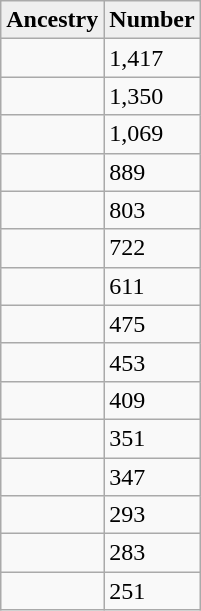<table style="float: center;" class="wikitable">
<tr>
<th style="background:#efefef;">Ancestry</th>
<th style="background:#efefef;">Number</th>
</tr>
<tr>
<td></td>
<td>1,417</td>
</tr>
<tr>
<td></td>
<td>1,350</td>
</tr>
<tr>
<td></td>
<td>1,069</td>
</tr>
<tr>
<td></td>
<td>889</td>
</tr>
<tr>
<td></td>
<td>803</td>
</tr>
<tr>
<td></td>
<td>722</td>
</tr>
<tr>
<td></td>
<td>611</td>
</tr>
<tr>
<td></td>
<td>475</td>
</tr>
<tr>
<td></td>
<td>453</td>
</tr>
<tr>
<td></td>
<td>409</td>
</tr>
<tr>
<td></td>
<td>351</td>
</tr>
<tr>
<td></td>
<td>347</td>
</tr>
<tr>
<td></td>
<td>293</td>
</tr>
<tr>
<td></td>
<td>283</td>
</tr>
<tr>
<td></td>
<td>251</td>
</tr>
</table>
